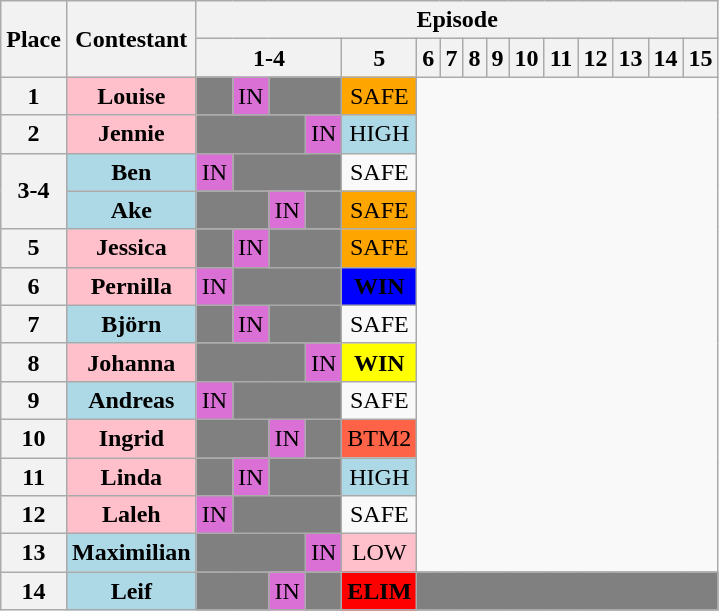<table class="wikitable" style="text-align: center;">
<tr>
<th rowspan=2>Place</th>
<th rowspan=2>Contestant</th>
<th colspan=20>Episode</th>
</tr>
<tr>
<th colspan=4>1-4</th>
<th>5</th>
<th>6</th>
<th>7</th>
<th>8</th>
<th>9</th>
<th>10</th>
<th>11</th>
<th>12</th>
<th>13</th>
<th>14</th>
<th>15</th>
</tr>
<tr>
<th>1</th>
<td bgcolor=#ffc0cb><strong>Louise</strong></td>
<td bgcolor=grey></td>
<td bgcolor=orchid>IN</td>
<td colspan=2 bgcolor=grey></td>
<td bgcolor=orange>SAFE</td>
</tr>
<tr>
<th>2</th>
<td bgcolor=#ffc0cb><strong>Jennie</strong></td>
<td colspan=3 bgcolor=grey></td>
<td bgcolor=orchid>IN</td>
<td bgcolor=lightblue>HIGH</td>
</tr>
<tr>
<th rowspan=2>3-4</th>
<td bgcolor=#add8e6><strong>Ben</strong></td>
<td bgcolor=orchid>IN</td>
<td colspan=3 bgcolor=grey></td>
<td>SAFE</td>
</tr>
<tr>
<td bgcolor=#add8e6><strong>Ake</strong></td>
<td colspan=2 bgcolor=grey></td>
<td bgcolor=orchid>IN</td>
<td bgcolor=grey></td>
<td bgcolor=orange>SAFE</td>
</tr>
<tr>
<th>5</th>
<td bgcolor=#ffc0cb><strong>Jessica</strong></td>
<td bgcolor=grey></td>
<td bgcolor=orchid>IN</td>
<td colspan=2 bgcolor=grey></td>
<td bgcolor=orange>SAFE</td>
</tr>
<tr>
<th>6</th>
<td bgcolor=#ffc0cb><strong>Pernilla</strong></td>
<td bgcolor=orchid>IN</td>
<td colspan=3 bgcolor=grey></td>
<td bgcolor=blue><span><strong>WIN</strong></span></td>
</tr>
<tr>
<th>7</th>
<td bgcolor=#add8e6><strong>Björn</strong></td>
<td bgcolor=grey></td>
<td bgcolor=orchid>IN</td>
<td colspan=2 bgcolor=grey></td>
<td>SAFE</td>
</tr>
<tr>
<th>8</th>
<td bgcolor=#ffc0cb><strong>Johanna</strong></td>
<td colspan=3 bgcolor=grey></td>
<td bgcolor=orchid>IN</td>
<td bgcolor=yellow><strong>WIN</strong></td>
</tr>
<tr>
<th>9</th>
<td bgcolor=#add8e6><strong>Andreas</strong></td>
<td bgcolor=orchid>IN</td>
<td colspan=3 bgcolor=grey></td>
<td>SAFE</td>
</tr>
<tr>
<th>10</th>
<td bgcolor=#ffc0cb><strong>Ingrid</strong></td>
<td colspan=2 bgcolor=grey></td>
<td bgcolor=orchid>IN</td>
<td bgcolor=grey></td>
<td bgcolor=tomato>BTM2</td>
</tr>
<tr>
<th>11</th>
<td bgcolor=#ffc0cb><strong>Linda</strong></td>
<td bgcolor=grey></td>
<td bgcolor=orchid>IN</td>
<td colspan=2 bgcolor=grey></td>
<td bgcolor=lightblue>HIGH</td>
</tr>
<tr>
<th>12</th>
<td bgcolor=#ffc0cb><strong>Laleh</strong></td>
<td bgcolor=orchid>IN</td>
<td colspan=3 bgcolor=grey></td>
<td>SAFE</td>
</tr>
<tr>
<th>13</th>
<td bgcolor=#add8e6><strong>Maximilian</strong></td>
<td colspan=3 bgcolor=grey></td>
<td bgcolor=orchid>IN</td>
<td bgcolor=pink>LOW</td>
</tr>
<tr>
<th>14</th>
<td bgcolor=#add8e6><strong>Leif</strong></td>
<td colspan=2 bgcolor=grey></td>
<td bgcolor=orchid>IN</td>
<td bgcolor=grey></td>
<td bgcolor=red><strong>ELIM</strong></td>
<td bgcolor=grey colspan=20></td>
</tr>
</table>
